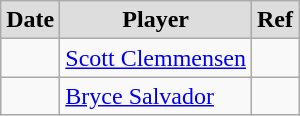<table class="wikitable">
<tr style="text-align:center; background:#ddd;">
<td><strong>Date</strong></td>
<td><strong>Player</strong></td>
<td><strong>Ref</strong></td>
</tr>
<tr>
<td></td>
<td><a href='#'>Scott Clemmensen</a></td>
<td></td>
</tr>
<tr>
<td></td>
<td><a href='#'>Bryce Salvador</a></td>
<td></td>
</tr>
</table>
